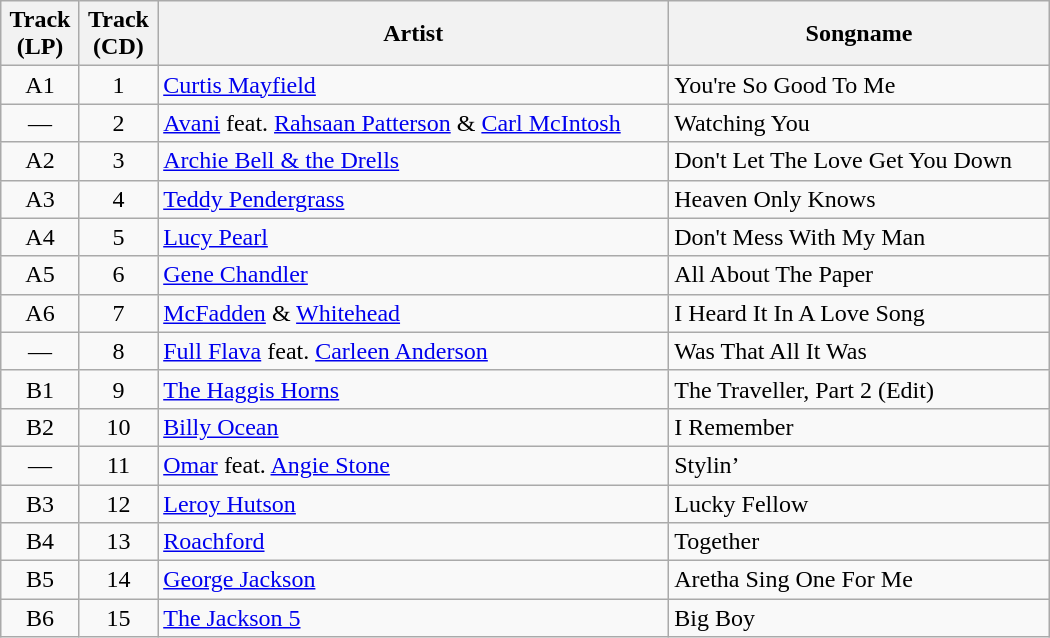<table class="wikitable" style="width:700px">
<tr>
<th>Track<br>(LP)</th>
<th>Track<br>(CD)</th>
<th>Artist</th>
<th>Songname</th>
</tr>
<tr>
<td style="text-align:center">A1</td>
<td style="text-align:center">1</td>
<td><a href='#'>Curtis Mayfield</a></td>
<td>You're So Good To Me</td>
</tr>
<tr>
<td style="text-align:center">—</td>
<td style="text-align:center">2</td>
<td><a href='#'>Avani</a> feat. <a href='#'>Rahsaan Patterson</a> & <a href='#'>Carl McIntosh</a></td>
<td>Watching You</td>
</tr>
<tr>
<td style="text-align:center">A2</td>
<td style="text-align:center">3</td>
<td><a href='#'>Archie Bell & the Drells</a></td>
<td>Don't Let The Love Get You Down</td>
</tr>
<tr>
<td style="text-align:center">A3</td>
<td style="text-align:center">4</td>
<td><a href='#'>Teddy Pendergrass</a></td>
<td>Heaven Only Knows</td>
</tr>
<tr>
<td style="text-align:center">A4</td>
<td style="text-align:center">5</td>
<td><a href='#'>Lucy Pearl</a></td>
<td>Don't Mess With My Man</td>
</tr>
<tr>
<td style="text-align:center">A5</td>
<td style="text-align:center">6</td>
<td><a href='#'>Gene Chandler</a></td>
<td>All About The Paper</td>
</tr>
<tr>
<td style="text-align:center">A6</td>
<td style="text-align:center">7</td>
<td><a href='#'>McFadden</a> & <a href='#'>Whitehead</a></td>
<td>I Heard It In A Love Song</td>
</tr>
<tr>
<td style="text-align:center">—</td>
<td style="text-align:center">8</td>
<td><a href='#'>Full Flava</a> feat. <a href='#'>Carleen Anderson</a></td>
<td>Was That All It Was</td>
</tr>
<tr>
<td style="text-align:center">B1</td>
<td style="text-align:center">9</td>
<td><a href='#'>The Haggis Horns</a></td>
<td>The Traveller, Part 2 (Edit)</td>
</tr>
<tr>
<td style="text-align:center">B2</td>
<td style="text-align:center">10</td>
<td><a href='#'>Billy Ocean</a></td>
<td>I Remember</td>
</tr>
<tr>
<td style="text-align:center">—</td>
<td style="text-align:center">11</td>
<td><a href='#'>Omar</a> feat. <a href='#'>Angie Stone</a></td>
<td>Stylin’</td>
</tr>
<tr>
<td style="text-align:center">B3</td>
<td style="text-align:center">12</td>
<td><a href='#'>Leroy Hutson</a></td>
<td>Lucky Fellow</td>
</tr>
<tr>
<td style="text-align:center">B4</td>
<td style="text-align:center">13</td>
<td><a href='#'>Roachford</a></td>
<td>Together</td>
</tr>
<tr>
<td style="text-align:center">B5</td>
<td style="text-align:center">14</td>
<td><a href='#'>George Jackson</a></td>
<td>Aretha Sing One For Me</td>
</tr>
<tr>
<td style="text-align:center">B6</td>
<td style="text-align:center">15</td>
<td><a href='#'>The Jackson 5</a></td>
<td>Big Boy</td>
</tr>
</table>
